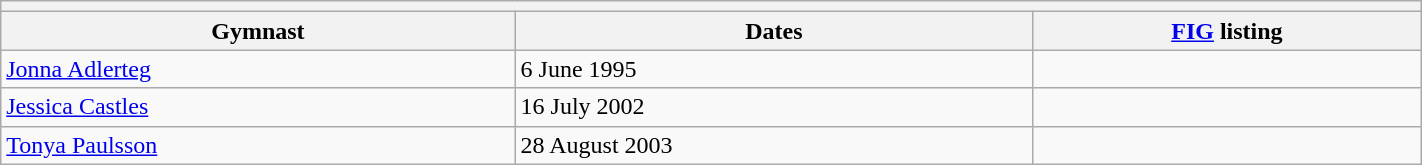<table class="wikitable mw-collapsible mw-collapsed" width="75%">
<tr>
<th colspan="3"></th>
</tr>
<tr>
<th>Gymnast</th>
<th>Dates</th>
<th><a href='#'>FIG</a> listing</th>
</tr>
<tr>
<td><a href='#'>Jonna Adlerteg</a></td>
<td>6 June 1995</td>
<td></td>
</tr>
<tr>
<td><a href='#'>Jessica Castles</a></td>
<td>16 July 2002</td>
<td></td>
</tr>
<tr>
<td><a href='#'>Tonya Paulsson</a></td>
<td>28 August 2003</td>
<td></td>
</tr>
</table>
